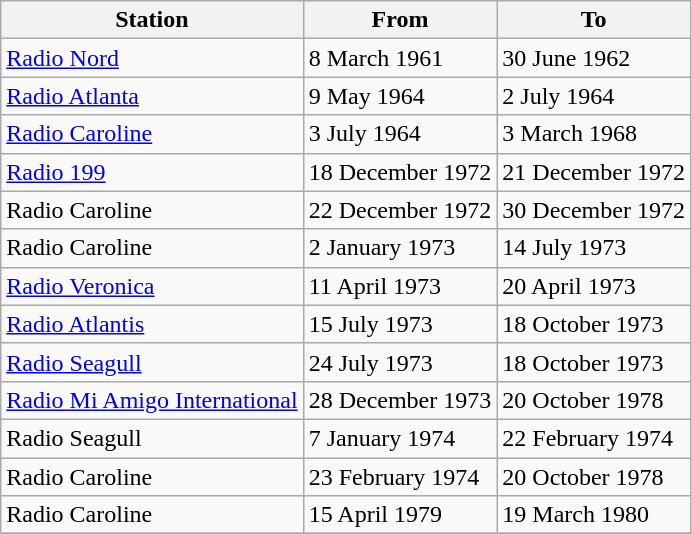<table class="wikitable">
<tr>
<th>Station</th>
<th>From</th>
<th>To</th>
</tr>
<tr>
<td><a href='#'>Radio Nord</a></td>
<td>8 March 1961</td>
<td>30 June 1962</td>
</tr>
<tr>
<td><a href='#'>Radio Atlanta</a></td>
<td>9 May 1964</td>
<td>2 July 1964</td>
</tr>
<tr>
<td><a href='#'>Radio Caroline</a></td>
<td>3 July 1964</td>
<td>3 March 1968</td>
</tr>
<tr>
<td><a href='#'>Radio 199</a></td>
<td>18 December 1972</td>
<td>21 December 1972</td>
</tr>
<tr>
<td>Radio Caroline</td>
<td>22 December 1972</td>
<td>30 December 1972</td>
</tr>
<tr>
<td>Radio Caroline</td>
<td>2 January 1973</td>
<td>14 July 1973</td>
</tr>
<tr>
<td><a href='#'>Radio Veronica</a></td>
<td>11 April 1973</td>
<td>20 April 1973</td>
</tr>
<tr>
<td><a href='#'>Radio Atlantis</a></td>
<td>15 July 1973</td>
<td>18 October 1973</td>
</tr>
<tr>
<td><a href='#'>Radio Seagull</a></td>
<td>24 July 1973</td>
<td>18 October 1973</td>
</tr>
<tr>
<td><a href='#'>Radio Mi Amigo International</a></td>
<td>28 December 1973</td>
<td>20 October 1978</td>
</tr>
<tr>
<td>Radio Seagull</td>
<td>7 January 1974</td>
<td>22 February 1974</td>
</tr>
<tr>
<td>Radio Caroline</td>
<td>23 February 1974</td>
<td>20 October 1978</td>
</tr>
<tr>
<td>Radio Caroline</td>
<td>15 April 1979</td>
<td>19 March 1980</td>
</tr>
<tr>
</tr>
</table>
